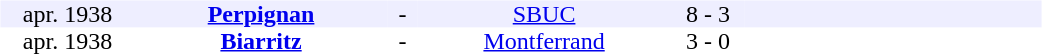<table table width=700>
<tr>
<td width=700 valign=top><br><table border=0 cellspacing=0 cellpadding=0 style=font-size: 100%; border-collapse: collapse; width=100%>
<tr align=center bgcolor=#EEEEFF>
<td width=90>apr. 1938</td>
<td width=170><strong><a href='#'>Perpignan</a></strong></td>
<td width=20>-</td>
<td width=170><a href='#'>SBUC</a></td>
<td width=50>8 - 3</td>
<td width=200></td>
</tr>
<tr align=center bgcolor=#FFFFFF>
<td width=90>apr. 1938</td>
<td width=170><strong><a href='#'>Biarritz</a></strong></td>
<td width=20>-</td>
<td width=170><a href='#'>Montferrand</a></td>
<td width=50>3 - 0</td>
<td width=200></td>
</tr>
</table>
</td>
</tr>
</table>
